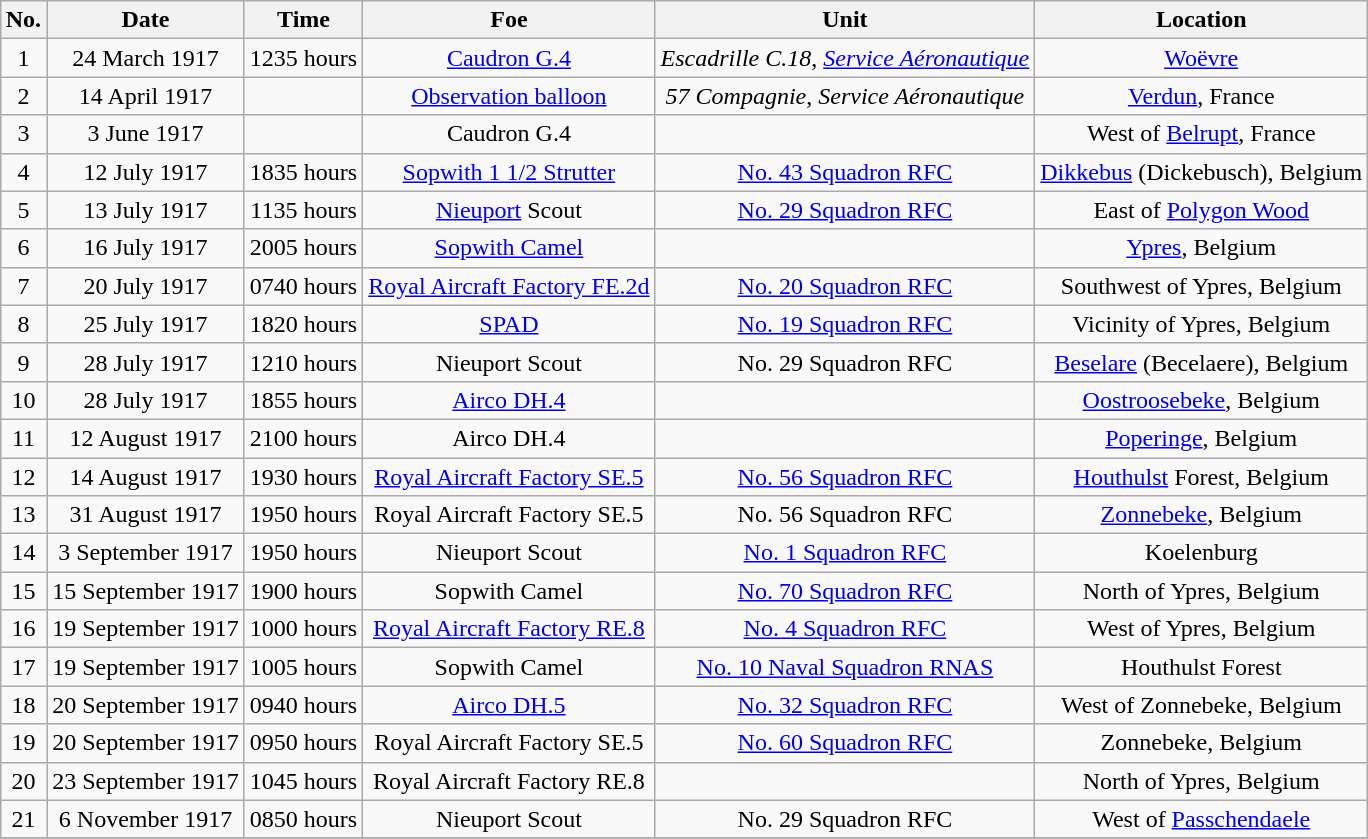<table class="wikitable" border="1" style="margin: 1em auto 1em auto">
<tr>
<th>No.</th>
<th>Date</th>
<th>Time</th>
<th>Foe</th>
<th>Unit</th>
<th>Location</th>
</tr>
<tr>
<td align="center">1</td>
<td align="center">24 March 1917</td>
<td align="center">1235 hours</td>
<td align="center"><a href='#'>Caudron G.4</a></td>
<td align="center"><em>Escadrille C.18</em>, <em><a href='#'>Service Aéronautique</a></em></td>
<td align="center"><a href='#'>Woëvre</a></td>
</tr>
<tr>
<td align="center">2</td>
<td align="center">14 April 1917</td>
<td align="center"></td>
<td align="center"><a href='#'>Observation balloon</a></td>
<td align="center"><em>57 Compagnie</em>, <em>Service Aéronautique</em></td>
<td align="center"><a href='#'>Verdun</a>, France</td>
</tr>
<tr>
<td align="center">3</td>
<td align="center">3 June 1917</td>
<td align="center"></td>
<td align="center">Caudron G.4</td>
<td align="center"></td>
<td align="center">West of <a href='#'>Belrupt</a>, France</td>
</tr>
<tr>
<td align="center">4</td>
<td align="center">12 July 1917</td>
<td align="center">1835 hours</td>
<td align="center"><a href='#'>Sopwith 1 1/2 Strutter</a></td>
<td align="center"><a href='#'>No. 43 Squadron RFC</a></td>
<td align="center"><a href='#'>Dikkebus</a> (Dickebusch), Belgium</td>
</tr>
<tr>
<td align="center">5</td>
<td align="center">13 July 1917</td>
<td align="center">1135 hours</td>
<td align="center"><a href='#'>Nieuport</a> Scout</td>
<td align="center"><a href='#'>No. 29 Squadron RFC</a></td>
<td align="center">East of <a href='#'>Polygon Wood</a></td>
</tr>
<tr>
<td align="center">6</td>
<td align="center">16 July 1917</td>
<td align="center">2005 hours</td>
<td align="center"><a href='#'>Sopwith Camel</a></td>
<td align="center"></td>
<td align="center"><a href='#'>Ypres</a>, Belgium</td>
</tr>
<tr>
<td align="center">7</td>
<td align="center">20 July 1917</td>
<td align="center">0740 hours</td>
<td align="center"><a href='#'>Royal Aircraft Factory FE.2d</a></td>
<td align="center"><a href='#'>No. 20 Squadron RFC</a></td>
<td align="center">Southwest of Ypres, Belgium</td>
</tr>
<tr>
<td align="center">8</td>
<td align="center">25 July 1917</td>
<td align="center">1820 hours</td>
<td align="center"><a href='#'>SPAD</a></td>
<td align="center"><a href='#'>No. 19 Squadron RFC</a></td>
<td align="center">Vicinity of Ypres, Belgium</td>
</tr>
<tr>
<td align="center">9</td>
<td align="center">28 July 1917</td>
<td align="center">1210 hours</td>
<td align="center">Nieuport Scout</td>
<td align="center">No. 29 Squadron RFC</td>
<td align="center"><a href='#'>Beselare</a> (Becelaere), Belgium</td>
</tr>
<tr>
<td align="center">10</td>
<td align="center">28 July 1917</td>
<td align="center">1855 hours</td>
<td align="center"><a href='#'>Airco DH.4</a></td>
<td align="center"></td>
<td align="center"><a href='#'>Oostroosebeke</a>, Belgium</td>
</tr>
<tr>
<td align="center">11</td>
<td align="center">12 August 1917</td>
<td align="center">2100 hours</td>
<td align="center">Airco DH.4</td>
<td align="center"></td>
<td align="center"><a href='#'>Poperinge</a>, Belgium</td>
</tr>
<tr>
<td align="center">12</td>
<td align="center">14 August 1917</td>
<td align="center">1930 hours</td>
<td align="center"><a href='#'>Royal Aircraft Factory SE.5</a></td>
<td align="center"><a href='#'>No. 56 Squadron RFC</a></td>
<td align="center"><a href='#'>Houthulst</a> Forest, Belgium</td>
</tr>
<tr>
<td align="center">13</td>
<td align="center">31 August 1917</td>
<td align="center">1950 hours</td>
<td align="center">Royal Aircraft Factory SE.5</td>
<td align="center">No. 56 Squadron RFC</td>
<td align="center"><a href='#'>Zonnebeke</a>, Belgium</td>
</tr>
<tr>
<td align="center">14</td>
<td align="center">3 September 1917</td>
<td align="center">1950 hours</td>
<td align="center">Nieuport Scout</td>
<td align="center"><a href='#'>No. 1 Squadron RFC</a></td>
<td align="center">Koelenburg </td>
</tr>
<tr>
<td align="center">15</td>
<td align="center">15 September 1917</td>
<td align="center">1900 hours</td>
<td align="center">Sopwith Camel</td>
<td align="center"><a href='#'>No. 70 Squadron RFC</a></td>
<td align="center">North of Ypres, Belgium</td>
</tr>
<tr>
<td align="center">16</td>
<td align="center">19 September 1917</td>
<td align="center">1000 hours</td>
<td align="center"><a href='#'>Royal Aircraft Factory RE.8</a></td>
<td align="center"><a href='#'>No. 4 Squadron RFC</a></td>
<td align="center">West of Ypres, Belgium</td>
</tr>
<tr>
<td align="center">17</td>
<td align="center">19 September 1917</td>
<td align="center">1005 hours</td>
<td align="center">Sopwith Camel</td>
<td align="center"><a href='#'>No. 10 Naval Squadron RNAS</a></td>
<td align="center">Houthulst Forest</td>
</tr>
<tr>
<td align="center">18</td>
<td align="center">20 September 1917</td>
<td align="center">0940 hours</td>
<td align="center"><a href='#'>Airco DH.5</a></td>
<td align="center"><a href='#'>No. 32 Squadron RFC</a></td>
<td align="center">West of Zonnebeke, Belgium</td>
</tr>
<tr>
<td align="center">19</td>
<td align="center">20 September 1917</td>
<td align="center">0950 hours</td>
<td align="center">Royal Aircraft Factory SE.5</td>
<td align="center"><a href='#'>No. 60 Squadron RFC</a></td>
<td align="center">Zonnebeke, Belgium</td>
</tr>
<tr>
<td align="center">20</td>
<td align="center">23 September 1917</td>
<td align="center">1045 hours</td>
<td align="center">Royal Aircraft Factory RE.8</td>
<td align="center"></td>
<td align="center">North of Ypres, Belgium</td>
</tr>
<tr>
<td align="center">21</td>
<td align="center">6 November 1917</td>
<td align="center">0850 hours</td>
<td align="center">Nieuport Scout</td>
<td align="center">No. 29 Squadron RFC</td>
<td align="center">West of <a href='#'>Passchendaele</a></td>
</tr>
<tr }>
</tr>
</table>
